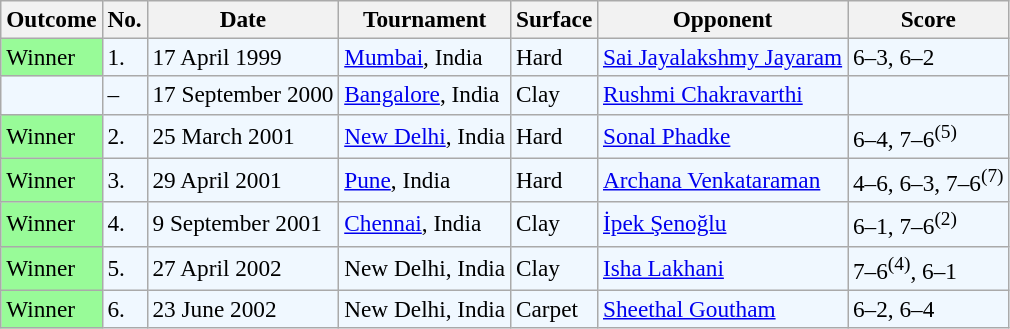<table class="sortable wikitable" style=font-size:97%>
<tr>
<th>Outcome</th>
<th>No.</th>
<th>Date</th>
<th>Tournament</th>
<th>Surface</th>
<th>Opponent</th>
<th class="unsortable">Score</th>
</tr>
<tr style="background:#f0f8ff;">
<td bgcolor="98FB98">Winner</td>
<td>1.</td>
<td>17 April 1999</td>
<td><a href='#'>Mumbai</a>, India</td>
<td>Hard</td>
<td> <a href='#'>Sai Jayalakshmy Jayaram</a></td>
<td>6–3, 6–2</td>
</tr>
<tr style="background:#f0f8ff;">
<td></td>
<td>–</td>
<td>17 September 2000</td>
<td><a href='#'>Bangalore</a>, India</td>
<td>Clay</td>
<td> <a href='#'>Rushmi Chakravarthi</a></td>
<td></td>
</tr>
<tr style="background:#f0f8ff;">
<td bgcolor="98FB98">Winner</td>
<td>2.</td>
<td>25 March 2001</td>
<td><a href='#'>New Delhi</a>, India</td>
<td>Hard</td>
<td> <a href='#'>Sonal Phadke</a></td>
<td>6–4, 7–6<sup>(5)</sup></td>
</tr>
<tr style="background:#f0f8ff;">
<td bgcolor="98FB98">Winner</td>
<td>3.</td>
<td>29 April 2001</td>
<td><a href='#'>Pune</a>, India</td>
<td>Hard</td>
<td> <a href='#'>Archana Venkataraman</a></td>
<td>4–6, 6–3, 7–6<sup>(7)</sup></td>
</tr>
<tr style="background:#f0f8ff;">
<td bgcolor="98FB98">Winner</td>
<td>4.</td>
<td>9 September 2001</td>
<td><a href='#'>Chennai</a>, India</td>
<td>Clay</td>
<td> <a href='#'>İpek Şenoğlu</a></td>
<td>6–1, 7–6<sup>(2)</sup></td>
</tr>
<tr style="background:#f0f8ff;">
<td bgcolor="98FB98">Winner</td>
<td>5.</td>
<td>27 April 2002</td>
<td>New Delhi, India</td>
<td>Clay</td>
<td> <a href='#'>Isha Lakhani</a></td>
<td>7–6<sup>(4)</sup>, 6–1</td>
</tr>
<tr style="background:#f0f8ff;">
<td bgcolor="98FB98">Winner</td>
<td>6.</td>
<td>23 June 2002</td>
<td>New Delhi, India</td>
<td>Carpet</td>
<td> <a href='#'>Sheethal Goutham</a></td>
<td>6–2, 6–4</td>
</tr>
</table>
